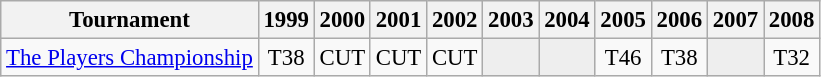<table class="wikitable" style="font-size:95%;text-align:center;">
<tr>
<th>Tournament</th>
<th>1999</th>
<th>2000</th>
<th>2001</th>
<th>2002</th>
<th>2003</th>
<th>2004</th>
<th>2005</th>
<th>2006</th>
<th>2007</th>
<th>2008</th>
</tr>
<tr>
<td align=left><a href='#'>The Players Championship</a></td>
<td>T38</td>
<td>CUT</td>
<td>CUT</td>
<td>CUT</td>
<td style="background:#eeeeee;"></td>
<td style="background:#eeeeee;"></td>
<td>T46</td>
<td>T38</td>
<td style="background:#eeeeee;"></td>
<td>T32</td>
</tr>
</table>
